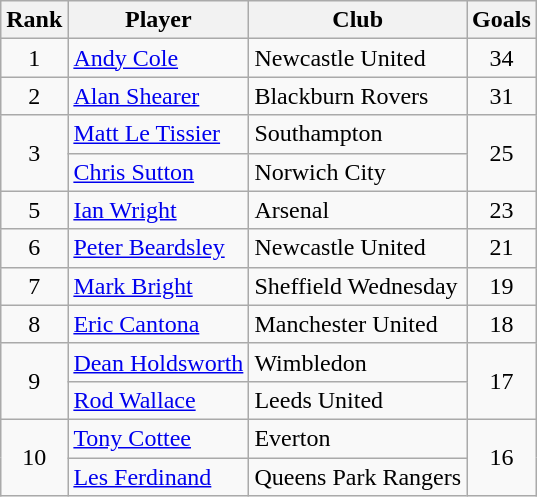<table class="wikitable">
<tr>
<th>Rank</th>
<th>Player</th>
<th>Club</th>
<th>Goals</th>
</tr>
<tr>
<td align=center>1</td>
<td> <a href='#'>Andy Cole</a></td>
<td>Newcastle United</td>
<td align=center>34</td>
</tr>
<tr>
<td align=center>2</td>
<td> <a href='#'>Alan Shearer</a></td>
<td>Blackburn Rovers</td>
<td align=center>31</td>
</tr>
<tr>
<td rowspan=2 align=center>3</td>
<td> <a href='#'>Matt Le Tissier</a></td>
<td>Southampton</td>
<td rowspan=2 align=center>25</td>
</tr>
<tr>
<td> <a href='#'>Chris Sutton</a></td>
<td>Norwich City</td>
</tr>
<tr>
<td align=center>5</td>
<td> <a href='#'>Ian Wright</a></td>
<td>Arsenal</td>
<td align=center>23</td>
</tr>
<tr>
<td align=center>6</td>
<td> <a href='#'>Peter Beardsley</a></td>
<td>Newcastle United</td>
<td align=center>21</td>
</tr>
<tr>
<td align=center>7</td>
<td> <a href='#'>Mark Bright</a></td>
<td>Sheffield Wednesday</td>
<td align=center>19</td>
</tr>
<tr>
<td align=center>8</td>
<td> <a href='#'>Eric Cantona</a></td>
<td>Manchester United</td>
<td align=center>18</td>
</tr>
<tr>
<td rowspan=2 align=center>9</td>
<td> <a href='#'>Dean Holdsworth</a></td>
<td>Wimbledon</td>
<td rowspan=2 align=center>17</td>
</tr>
<tr>
<td> <a href='#'>Rod Wallace</a></td>
<td>Leeds United</td>
</tr>
<tr>
<td rowspan="2" style="text-align:center;">10</td>
<td> <a href='#'>Tony Cottee</a></td>
<td>Everton</td>
<td rowspan="2" style="text-align:center;">16</td>
</tr>
<tr>
<td> <a href='#'>Les Ferdinand</a></td>
<td>Queens Park Rangers</td>
</tr>
</table>
